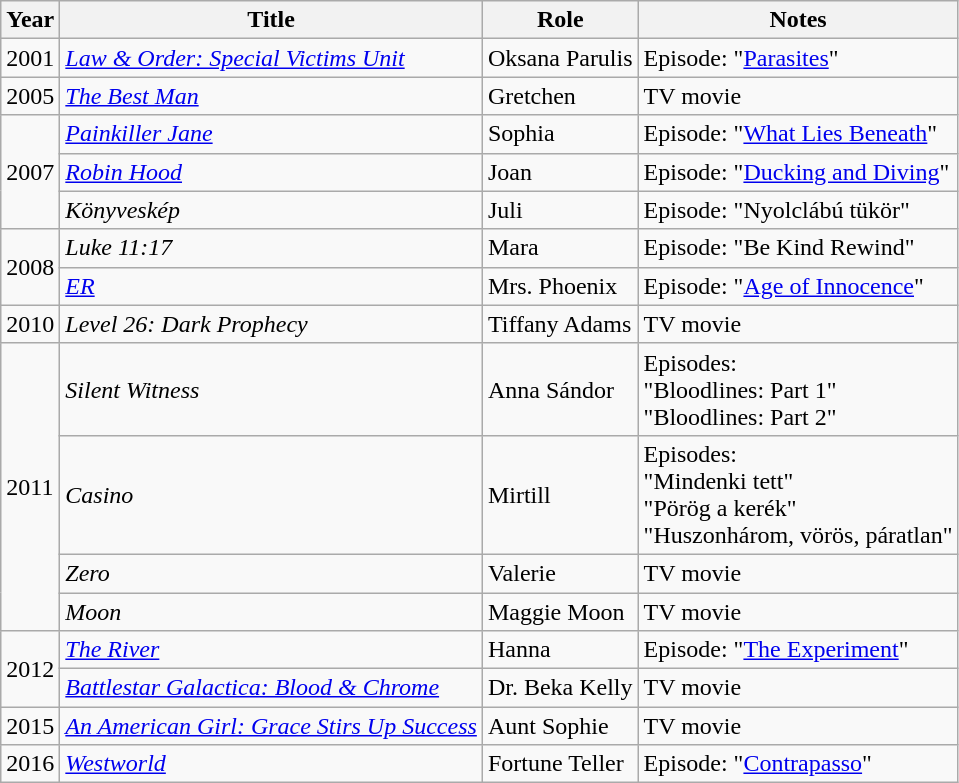<table class="wikitable sortable">
<tr>
<th>Year</th>
<th>Title</th>
<th>Role</th>
<th class="unsortable">Notes</th>
</tr>
<tr>
<td>2001</td>
<td><em><a href='#'>Law & Order: Special Victims Unit</a></em></td>
<td>Oksana Parulis</td>
<td>Episode: "<a href='#'>Parasites</a>"</td>
</tr>
<tr>
<td>2005</td>
<td><em><a href='#'>The Best Man</a></em></td>
<td>Gretchen</td>
<td>TV movie</td>
</tr>
<tr>
<td rowspan="3">2007</td>
<td><em><a href='#'>Painkiller Jane</a></em></td>
<td>Sophia</td>
<td>Episode: "<a href='#'>What Lies Beneath</a>"</td>
</tr>
<tr>
<td><em><a href='#'>Robin Hood</a></em></td>
<td>Joan</td>
<td>Episode: "<a href='#'>Ducking and Diving</a>"</td>
</tr>
<tr>
<td><em>Könyveskép</em></td>
<td>Juli</td>
<td>Episode: "Nyolclábú tükör"</td>
</tr>
<tr>
<td rowspan="2">2008</td>
<td><em>Luke 11:17</em></td>
<td>Mara</td>
<td>Episode: "Be Kind Rewind"</td>
</tr>
<tr>
<td><em><a href='#'>ER</a></em></td>
<td>Mrs. Phoenix</td>
<td>Episode: "<a href='#'>Age of Innocence</a>"</td>
</tr>
<tr>
<td>2010</td>
<td><em>Level 26: Dark Prophecy</em></td>
<td>Tiffany Adams</td>
<td>TV movie</td>
</tr>
<tr>
<td rowspan="4">2011</td>
<td><em>Silent Witness</em></td>
<td>Anna Sándor</td>
<td>Episodes: <br> "Bloodlines: Part 1" <br> "Bloodlines: Part 2"</td>
</tr>
<tr>
<td><em>Casino</em></td>
<td>Mirtill</td>
<td>Episodes: <br> "Mindenki tett" <br> "Pörög a kerék" <br> "Huszonhárom, vörös, páratlan"</td>
</tr>
<tr>
<td><em>Zero</em></td>
<td>Valerie</td>
<td>TV movie</td>
</tr>
<tr>
<td><em>Moon</em></td>
<td>Maggie Moon</td>
<td>TV movie</td>
</tr>
<tr>
<td rowspan="2">2012</td>
<td><em><a href='#'>The River</a></em></td>
<td>Hanna</td>
<td>Episode: "<a href='#'>The Experiment</a>"</td>
</tr>
<tr>
<td><em><a href='#'>Battlestar Galactica: Blood & Chrome</a></em></td>
<td>Dr. Beka Kelly</td>
<td>TV movie</td>
</tr>
<tr>
<td>2015</td>
<td><em><a href='#'>An American Girl: Grace Stirs Up Success</a></em></td>
<td>Aunt Sophie</td>
<td>TV movie</td>
</tr>
<tr>
<td>2016</td>
<td><em><a href='#'>Westworld</a></em></td>
<td>Fortune Teller</td>
<td>Episode: "<a href='#'>Contrapasso</a>"</td>
</tr>
</table>
